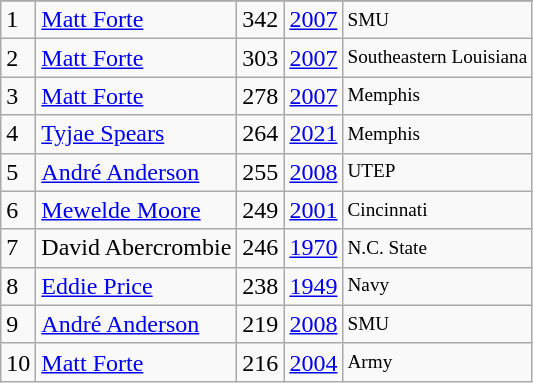<table class="wikitable">
<tr>
</tr>
<tr>
<td>1</td>
<td><a href='#'>Matt Forte</a></td>
<td>342</td>
<td><a href='#'>2007</a></td>
<td style="font-size:80%;">SMU</td>
</tr>
<tr>
<td>2</td>
<td><a href='#'>Matt Forte</a></td>
<td>303</td>
<td><a href='#'>2007</a></td>
<td style="font-size:80%;">Southeastern Louisiana</td>
</tr>
<tr>
<td>3</td>
<td><a href='#'>Matt Forte</a></td>
<td>278</td>
<td><a href='#'>2007</a></td>
<td style="font-size:80%;">Memphis</td>
</tr>
<tr>
<td>4</td>
<td><a href='#'>Tyjae Spears</a></td>
<td>264</td>
<td><a href='#'>2021</a></td>
<td style="font-size:80%;">Memphis</td>
</tr>
<tr>
<td>5</td>
<td><a href='#'>André Anderson</a></td>
<td>255</td>
<td><a href='#'>2008</a></td>
<td style="font-size:80%;">UTEP</td>
</tr>
<tr>
<td>6</td>
<td><a href='#'>Mewelde Moore</a></td>
<td>249</td>
<td><a href='#'>2001</a></td>
<td style="font-size:80%;">Cincinnati</td>
</tr>
<tr>
<td>7</td>
<td>David Abercrombie</td>
<td>246</td>
<td><a href='#'>1970</a></td>
<td style="font-size:80%;">N.C. State</td>
</tr>
<tr>
<td>8</td>
<td><a href='#'>Eddie Price</a></td>
<td>238</td>
<td><a href='#'>1949</a></td>
<td style="font-size:80%;">Navy</td>
</tr>
<tr>
<td>9</td>
<td><a href='#'>André Anderson</a></td>
<td>219</td>
<td><a href='#'>2008</a></td>
<td style="font-size:80%;">SMU</td>
</tr>
<tr>
<td>10</td>
<td><a href='#'>Matt Forte</a></td>
<td>216</td>
<td><a href='#'>2004</a></td>
<td style="font-size:80%;">Army</td>
</tr>
</table>
